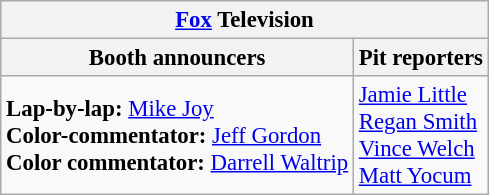<table class="wikitable" style="font-size: 95%">
<tr>
<th colspan="2"><a href='#'>Fox</a> Television</th>
</tr>
<tr>
<th>Booth announcers</th>
<th>Pit reporters</th>
</tr>
<tr>
<td><strong>Lap-by-lap:</strong> <a href='#'>Mike Joy</a> <br><strong>Color-commentator:</strong> <a href='#'>Jeff Gordon</a> <br><strong>Color commentator:</strong> <a href='#'>Darrell Waltrip</a></td>
<td><a href='#'>Jamie Little</a><br><a href='#'>Regan Smith</a><br><a href='#'>Vince Welch</a><br><a href='#'>Matt Yocum</a></td>
</tr>
</table>
